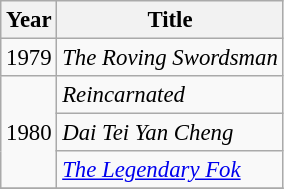<table class="wikitable" style="font-size: 95%;">
<tr>
<th>Year</th>
<th>Title</th>
</tr>
<tr>
<td>1979</td>
<td><em>The Roving Swordsman</em></td>
</tr>
<tr>
<td rowspan="3">1980</td>
<td><em>Reincarnated</em></td>
</tr>
<tr>
<td><em>Dai Tei Yan Cheng</em></td>
</tr>
<tr>
<td><em><a href='#'>The Legendary Fok</a></em></td>
</tr>
<tr>
</tr>
</table>
